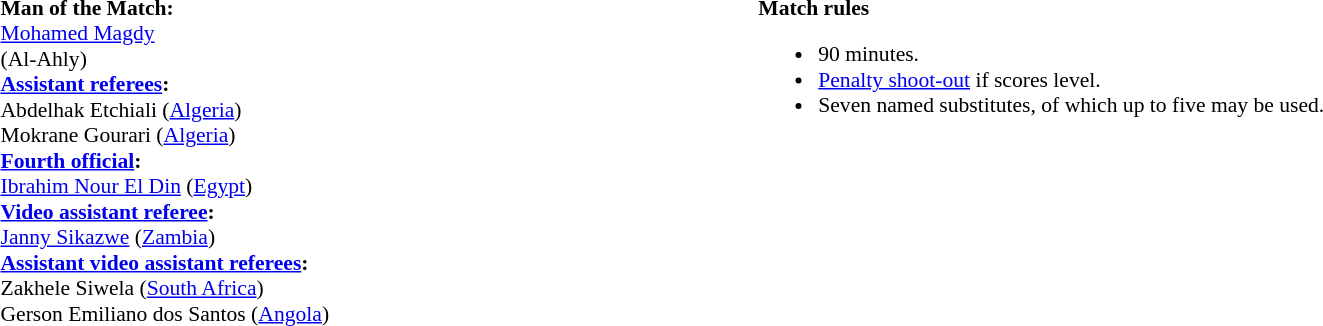<table style="width:100%; font-size:90%;">
<tr>
<td style="width:40%; vertical-align:top;"><br><strong>Man of the Match:</strong>
<br><a href='#'>Mohamed Magdy</a><br>(Al-Ahly)<br><strong><a href='#'>Assistant referees</a>:</strong>
<br>Abdelhak Etchiali (<a href='#'>Algeria</a>)
<br>Mokrane Gourari (<a href='#'>Algeria</a>)
<br><strong><a href='#'>Fourth official</a>:</strong>
<br><a href='#'>Ibrahim Nour El Din</a> (<a href='#'>Egypt</a>)
<br><strong><a href='#'>Video assistant referee</a>:</strong>
<br><a href='#'>Janny Sikazwe</a> (<a href='#'>Zambia</a>)
<br><strong><a href='#'>Assistant video assistant referees</a>:</strong>
<br> Zakhele Siwela (<a href='#'>South Africa</a>)
<br> Gerson Emiliano dos Santos (<a href='#'>Angola</a>)</td>
<td style="width:60%; vertical-align:top;"><br><strong>Match rules</strong><ul><li>90 minutes.</li><li><a href='#'>Penalty shoot-out</a> if scores level.</li><li>Seven named substitutes, of which up to five may be used.</li></ul></td>
</tr>
</table>
